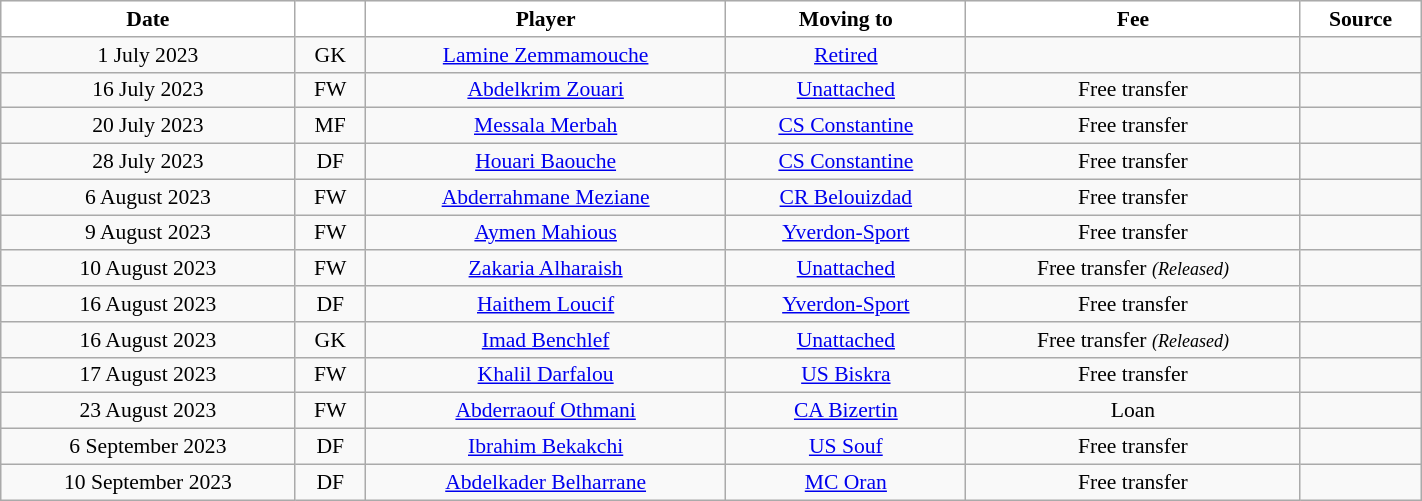<table class="wikitable sortable" style="width:75%; text-align:center; font-size:90%; text-align:centre;">
<tr>
<th style="background:white; color:black; text-align:center;">Date</th>
<th style="background:white; color:black; text-align:center;"></th>
<th style="background:white; color:black; text-align:center;">Player</th>
<th style="background:white; color:black; text-align:center;">Moving to</th>
<th style="background:white; color:black; text-align:center;">Fee</th>
<th style="background:white; color:black; text-align:center;">Source</th>
</tr>
<tr>
<td>1 July 2023</td>
<td>GK</td>
<td> <a href='#'>Lamine Zemmamouche</a></td>
<td><a href='#'>Retired</a></td>
<td></td>
<td></td>
</tr>
<tr>
<td>16 July 2023</td>
<td>FW</td>
<td> <a href='#'>Abdelkrim Zouari</a></td>
<td><a href='#'>Unattached</a></td>
<td>Free transfer</td>
<td></td>
</tr>
<tr>
<td>20 July 2023</td>
<td>MF</td>
<td> <a href='#'>Messala Merbah</a></td>
<td><a href='#'>CS Constantine</a></td>
<td>Free transfer</td>
<td></td>
</tr>
<tr>
<td>28 July 2023</td>
<td>DF</td>
<td> <a href='#'>Houari Baouche</a></td>
<td><a href='#'>CS Constantine</a></td>
<td>Free transfer</td>
<td></td>
</tr>
<tr>
<td>6 August 2023</td>
<td>FW</td>
<td> <a href='#'>Abderrahmane Meziane</a></td>
<td><a href='#'>CR Belouizdad</a></td>
<td>Free transfer</td>
<td></td>
</tr>
<tr>
<td>9 August 2023</td>
<td>FW</td>
<td> <a href='#'>Aymen Mahious</a></td>
<td> <a href='#'>Yverdon-Sport</a></td>
<td>Free transfer</td>
<td></td>
</tr>
<tr>
<td>10 August 2023</td>
<td>FW</td>
<td> <a href='#'>Zakaria Alharaish</a></td>
<td><a href='#'>Unattached</a></td>
<td>Free transfer <small><em>(Released)</em></small></td>
<td></td>
</tr>
<tr>
<td>16 August 2023</td>
<td>DF</td>
<td> <a href='#'>Haithem Loucif</a></td>
<td> <a href='#'>Yverdon-Sport</a></td>
<td>Free transfer</td>
<td></td>
</tr>
<tr>
<td>16 August 2023</td>
<td>GK</td>
<td> <a href='#'>Imad Benchlef</a></td>
<td><a href='#'>Unattached</a></td>
<td>Free transfer <small><em>(Released)</em></small></td>
<td></td>
</tr>
<tr>
<td>17 August 2023</td>
<td>FW</td>
<td> <a href='#'>Khalil Darfalou</a></td>
<td><a href='#'>US Biskra</a></td>
<td>Free transfer</td>
<td></td>
</tr>
<tr>
<td>23 August 2023</td>
<td>FW</td>
<td> <a href='#'>Abderraouf Othmani</a></td>
<td> <a href='#'>CA Bizertin</a></td>
<td>Loan</td>
<td></td>
</tr>
<tr>
<td>6 September 2023</td>
<td>DF</td>
<td> <a href='#'>Ibrahim Bekakchi</a></td>
<td><a href='#'>US Souf</a></td>
<td>Free transfer</td>
<td></td>
</tr>
<tr>
<td>10 September 2023</td>
<td>DF</td>
<td> <a href='#'>Abdelkader Belharrane</a></td>
<td><a href='#'>MC Oran</a></td>
<td>Free transfer</td>
<td></td>
</tr>
</table>
